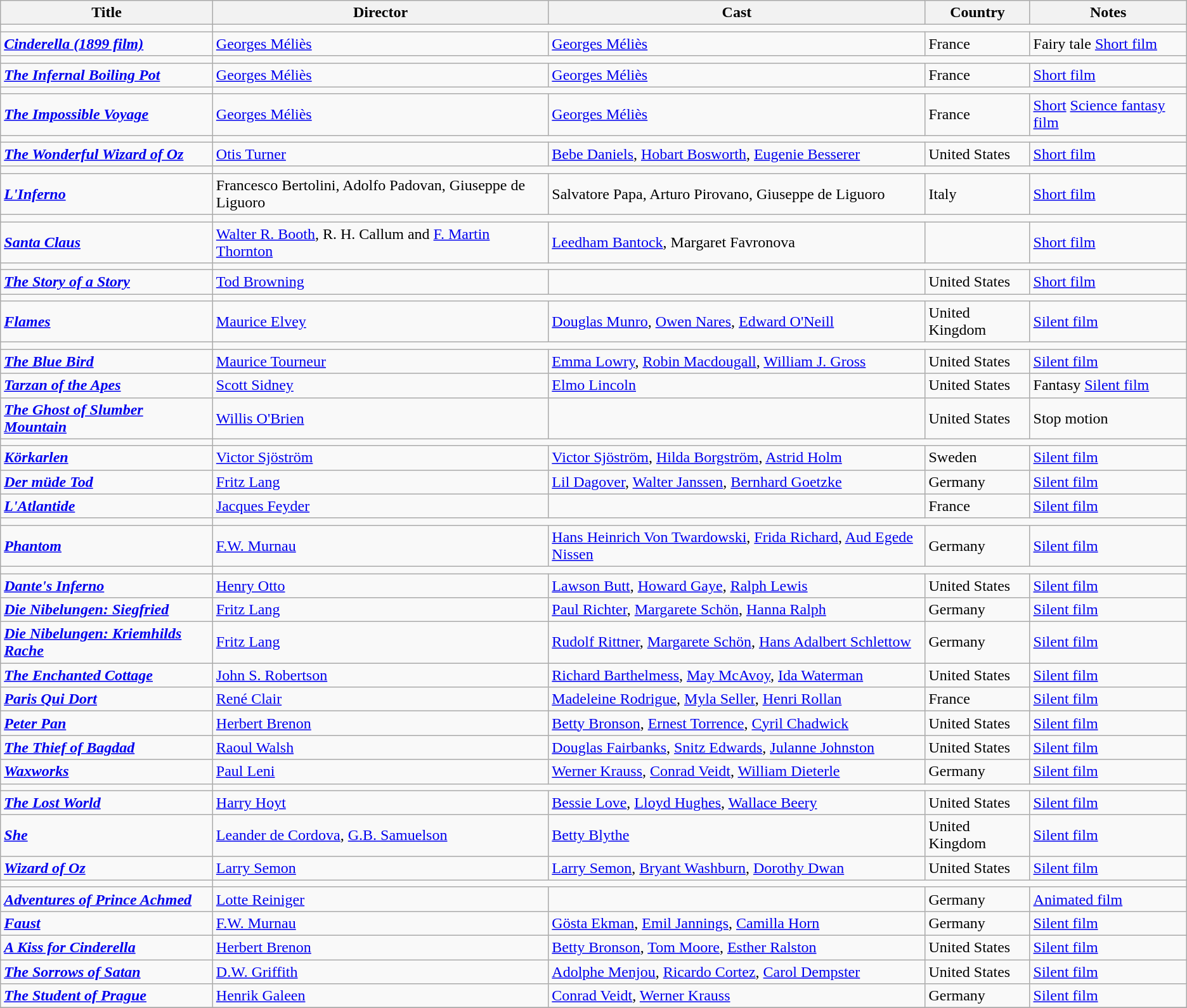<table class="wikitable">
<tr>
<th>Title</th>
<th>Director</th>
<th>Cast</th>
<th>Country</th>
<th>Notes</th>
</tr>
<tr>
<td><strong><a href='#'></a></strong></td>
</tr>
<tr>
<td><strong><em><a href='#'>Cinderella (1899 film)</a></em></strong></td>
<td><a href='#'>Georges Méliès</a></td>
<td><a href='#'>Georges Méliès</a></td>
<td>France</td>
<td>Fairy tale       <a href='#'>Short film</a>	</td>
</tr>
<tr>
<td><strong><a href='#'></a></strong></td>
</tr>
<tr>
<td><strong><em><a href='#'>The Infernal Boiling Pot</a></em></strong></td>
<td><a href='#'>Georges Méliès</a></td>
<td><a href='#'>Georges Méliès</a></td>
<td>France</td>
<td><a href='#'>Short film</a></td>
</tr>
<tr>
<td><strong><a href='#'></a></strong></td>
</tr>
<tr>
<td><strong><em><a href='#'>The Impossible Voyage</a></em></strong></td>
<td><a href='#'>Georges Méliès</a></td>
<td><a href='#'>Georges Méliès</a></td>
<td>France</td>
<td><a href='#'>Short</a> <a href='#'>Science fantasy film</a></td>
</tr>
<tr>
<td><strong><a href='#'></a></strong></td>
</tr>
<tr>
<td><strong><em><a href='#'>The Wonderful Wizard of Oz</a></em></strong></td>
<td><a href='#'>Otis Turner</a></td>
<td><a href='#'>Bebe Daniels</a>, <a href='#'>Hobart Bosworth</a>, <a href='#'>Eugenie Besserer</a></td>
<td>United States</td>
<td><a href='#'>Short film</a></td>
</tr>
<tr>
<td><strong><a href='#'></a></strong></td>
</tr>
<tr>
<td><strong><em><a href='#'>L'Inferno</a></em></strong></td>
<td>Francesco Bertolini, Adolfo Padovan, Giuseppe de Liguoro</td>
<td>Salvatore Papa, Arturo Pirovano, Giuseppe de Liguoro</td>
<td>Italy</td>
<td><a href='#'>Short film</a></td>
</tr>
<tr>
<td><strong><a href='#'></a></strong></td>
</tr>
<tr>
<td><strong><em><a href='#'>Santa Claus</a></em></strong></td>
<td><a href='#'>Walter R. Booth</a>, R. H. Callum and <a href='#'>F. Martin Thornton</a></td>
<td><a href='#'>Leedham Bantock</a>, Margaret Favronova</td>
<td></td>
<td><a href='#'>Short film</a></td>
</tr>
<tr>
<td><strong><a href='#'></a></strong></td>
</tr>
<tr>
<td><strong><em><a href='#'>The Story of a Story</a></em></strong></td>
<td><a href='#'>Tod Browning</a></td>
<td></td>
<td>United States</td>
<td><a href='#'>Short film</a></td>
</tr>
<tr>
<td><strong><a href='#'></a></strong></td>
</tr>
<tr>
<td><strong><em><a href='#'>Flames</a></em></strong></td>
<td><a href='#'>Maurice Elvey</a></td>
<td><a href='#'>Douglas Munro</a>, <a href='#'>Owen Nares</a>, <a href='#'>Edward O'Neill</a></td>
<td>United Kingdom</td>
<td><a href='#'>Silent film</a></td>
</tr>
<tr>
<td><strong><a href='#'></a></strong></td>
</tr>
<tr>
<td><strong><em><a href='#'>The Blue Bird</a></em></strong></td>
<td><a href='#'>Maurice Tourneur</a></td>
<td><a href='#'>Emma Lowry</a>, <a href='#'>Robin Macdougall</a>, <a href='#'>William J. Gross</a></td>
<td>United States</td>
<td><a href='#'>Silent film</a></td>
</tr>
<tr>
<td><strong><em><a href='#'>Tarzan of the Apes</a></em></strong></td>
<td><a href='#'>Scott Sidney</a></td>
<td><a href='#'>Elmo Lincoln</a></td>
<td>United States</td>
<td>Fantasy <a href='#'>Silent film</a></td>
</tr>
<tr>
<td><strong><em><a href='#'>The Ghost of Slumber Mountain</a></em></strong></td>
<td><a href='#'>Willis O'Brien</a></td>
<td></td>
<td>United States</td>
<td>Stop motion</td>
</tr>
<tr>
<td><strong><a href='#'></a></strong></td>
</tr>
<tr>
<td><strong><em><a href='#'>Körkarlen</a></em></strong></td>
<td><a href='#'>Victor Sjöström</a></td>
<td><a href='#'>Victor Sjöström</a>, <a href='#'>Hilda Borgström</a>, <a href='#'>Astrid Holm</a></td>
<td>Sweden</td>
<td><a href='#'>Silent film</a></td>
</tr>
<tr>
<td><strong><em><a href='#'>Der müde Tod</a></em></strong></td>
<td><a href='#'>Fritz Lang</a></td>
<td><a href='#'>Lil Dagover</a>, <a href='#'>Walter Janssen</a>, <a href='#'>Bernhard Goetzke</a></td>
<td>Germany</td>
<td><a href='#'>Silent film</a></td>
</tr>
<tr>
<td><strong><em><a href='#'>L'Atlantide</a></em></strong></td>
<td><a href='#'>Jacques Feyder</a></td>
<td></td>
<td>France</td>
<td><a href='#'>Silent film</a></td>
</tr>
<tr>
<td><strong><a href='#'></a></strong></td>
</tr>
<tr>
<td><strong><em><a href='#'>Phantom</a></em></strong></td>
<td><a href='#'>F.W. Murnau</a></td>
<td><a href='#'>Hans Heinrich Von Twardowski</a>, <a href='#'>Frida Richard</a>, <a href='#'>Aud Egede Nissen</a></td>
<td>Germany</td>
<td><a href='#'>Silent film</a></td>
</tr>
<tr>
<td><strong><a href='#'></a></strong></td>
</tr>
<tr>
<td><strong><em><a href='#'>Dante's Inferno</a></em></strong></td>
<td><a href='#'>Henry Otto</a></td>
<td><a href='#'>Lawson Butt</a>, <a href='#'>Howard Gaye</a>, <a href='#'>Ralph Lewis</a></td>
<td>United States</td>
<td><a href='#'>Silent film</a></td>
</tr>
<tr>
<td><strong><em><a href='#'>Die Nibelungen: Siegfried</a></em></strong></td>
<td><a href='#'>Fritz Lang</a></td>
<td><a href='#'>Paul Richter</a>, <a href='#'>Margarete Schön</a>, <a href='#'>Hanna Ralph</a></td>
<td>Germany</td>
<td><a href='#'>Silent film</a></td>
</tr>
<tr>
<td><strong><em><a href='#'>Die Nibelungen: Kriemhilds Rache</a></em></strong></td>
<td><a href='#'>Fritz Lang</a></td>
<td><a href='#'>Rudolf Rittner</a>, <a href='#'>Margarete Schön</a>, <a href='#'>Hans Adalbert Schlettow</a></td>
<td>Germany</td>
<td><a href='#'>Silent film</a></td>
</tr>
<tr>
<td><strong><em><a href='#'>The Enchanted Cottage</a></em></strong></td>
<td><a href='#'>John S. Robertson</a></td>
<td><a href='#'>Richard Barthelmess</a>, <a href='#'>May McAvoy</a>, <a href='#'>Ida Waterman</a></td>
<td>United States</td>
<td><a href='#'>Silent film</a></td>
</tr>
<tr>
<td><strong><em><a href='#'>Paris Qui Dort</a></em></strong></td>
<td><a href='#'>René Clair</a></td>
<td><a href='#'>Madeleine Rodrigue</a>, <a href='#'>Myla Seller</a>, <a href='#'>Henri Rollan</a></td>
<td>France</td>
<td><a href='#'>Silent film</a></td>
</tr>
<tr>
<td><strong><em><a href='#'>Peter Pan</a></em></strong></td>
<td><a href='#'>Herbert Brenon</a></td>
<td><a href='#'>Betty Bronson</a>, <a href='#'>Ernest Torrence</a>, <a href='#'>Cyril Chadwick</a></td>
<td>United States</td>
<td><a href='#'>Silent film</a></td>
</tr>
<tr>
<td><strong><em><a href='#'>The Thief of Bagdad</a></em></strong></td>
<td><a href='#'>Raoul Walsh</a></td>
<td><a href='#'>Douglas Fairbanks</a>, <a href='#'>Snitz Edwards</a>, <a href='#'>Julanne Johnston</a></td>
<td>United States</td>
<td><a href='#'>Silent film</a></td>
</tr>
<tr>
<td><strong><em><a href='#'>Waxworks</a></em></strong></td>
<td><a href='#'>Paul Leni</a></td>
<td><a href='#'>Werner Krauss</a>, <a href='#'>Conrad Veidt</a>, <a href='#'>William Dieterle</a></td>
<td>Germany</td>
<td><a href='#'>Silent film</a></td>
</tr>
<tr>
<td><strong><a href='#'></a></strong></td>
</tr>
<tr>
<td><strong><em><a href='#'>The Lost World</a></em></strong></td>
<td><a href='#'>Harry Hoyt</a></td>
<td><a href='#'>Bessie Love</a>, <a href='#'>Lloyd Hughes</a>, <a href='#'>Wallace Beery</a></td>
<td>United States</td>
<td><a href='#'>Silent film</a></td>
</tr>
<tr>
<td><strong><em><a href='#'>She</a></em></strong></td>
<td><a href='#'>Leander de Cordova</a>, <a href='#'>G.B. Samuelson</a></td>
<td><a href='#'>Betty Blythe</a></td>
<td>United Kingdom</td>
<td><a href='#'>Silent film</a></td>
</tr>
<tr>
<td><strong><em><a href='#'>Wizard of Oz</a></em></strong></td>
<td><a href='#'>Larry Semon</a></td>
<td><a href='#'>Larry Semon</a>, <a href='#'>Bryant Washburn</a>, <a href='#'>Dorothy Dwan</a></td>
<td>United States</td>
<td><a href='#'>Silent film</a></td>
</tr>
<tr>
<td><strong><a href='#'></a></strong></td>
</tr>
<tr>
<td><strong><em><a href='#'>Adventures of Prince Achmed</a></em></strong></td>
<td><a href='#'>Lotte Reiniger</a></td>
<td></td>
<td>Germany</td>
<td><a href='#'>Animated film</a></td>
</tr>
<tr>
<td><strong><em><a href='#'>Faust</a></em></strong></td>
<td><a href='#'>F.W. Murnau</a></td>
<td><a href='#'>Gösta Ekman</a>, <a href='#'>Emil Jannings</a>, <a href='#'>Camilla Horn</a></td>
<td>Germany</td>
<td><a href='#'>Silent film</a></td>
</tr>
<tr>
<td><strong><em><a href='#'>A Kiss for Cinderella</a></em></strong></td>
<td><a href='#'>Herbert Brenon</a></td>
<td><a href='#'>Betty Bronson</a>, <a href='#'>Tom Moore</a>, <a href='#'>Esther Ralston</a></td>
<td>United States</td>
<td><a href='#'>Silent film</a></td>
</tr>
<tr>
<td><strong><em><a href='#'>The Sorrows of Satan</a></em></strong></td>
<td><a href='#'>D.W. Griffith</a></td>
<td><a href='#'>Adolphe Menjou</a>, <a href='#'>Ricardo Cortez</a>, <a href='#'>Carol Dempster</a></td>
<td>United States</td>
<td><a href='#'>Silent film</a></td>
</tr>
<tr>
<td><strong><em><a href='#'>The Student of Prague</a></em></strong></td>
<td><a href='#'>Henrik Galeen</a></td>
<td><a href='#'>Conrad Veidt</a>, <a href='#'>Werner Krauss</a></td>
<td>Germany</td>
<td><a href='#'>Silent film</a></td>
</tr>
<tr>
</tr>
</table>
